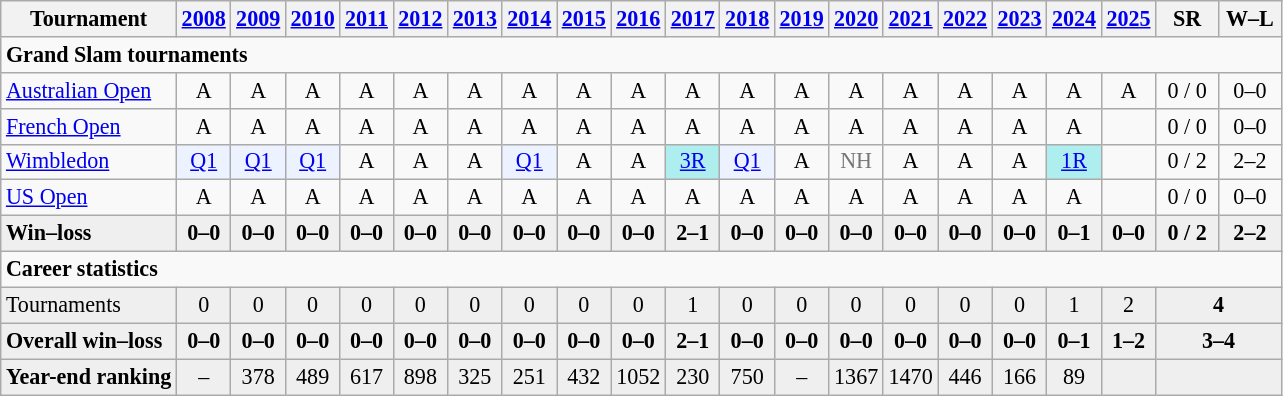<table class="wikitable nowrap" style=text-align:center;font-size:92%>
<tr>
<th>Tournament</th>
<th><a href='#'>2008</a></th>
<th><a href='#'>2009</a></th>
<th><a href='#'>2010</a></th>
<th><a href='#'>2011</a></th>
<th><a href='#'>2012</a></th>
<th><a href='#'>2013</a></th>
<th><a href='#'>2014</a></th>
<th><a href='#'>2015</a></th>
<th><a href='#'>2016</a></th>
<th><a href='#'>2017</a></th>
<th><a href='#'>2018</a></th>
<th><a href='#'>2019</a></th>
<th><a href='#'>2020</a></th>
<th><a href='#'>2021</a></th>
<th><a href='#'>2022</a></th>
<th><a href='#'>2023</a></th>
<th><a href='#'>2024</a></th>
<th><a href='#'>2025</a></th>
<th width=35>SR</th>
<th width=35>W–L</th>
</tr>
<tr>
<td colspan=21 align=left><strong>Grand Slam tournaments</strong></td>
</tr>
<tr>
<td align=left><a href='#'>Australian Open</a></td>
<td>A</td>
<td>A</td>
<td>A</td>
<td>A</td>
<td>A</td>
<td>A</td>
<td>A</td>
<td>A</td>
<td>A</td>
<td>A</td>
<td>A</td>
<td>A</td>
<td>A</td>
<td>A</td>
<td>A</td>
<td>A</td>
<td>A</td>
<td>A</td>
<td>0 / 0</td>
<td>0–0</td>
</tr>
<tr>
<td align=left><a href='#'>French Open</a></td>
<td>A</td>
<td>A</td>
<td>A</td>
<td>A</td>
<td>A</td>
<td>A</td>
<td>A</td>
<td>A</td>
<td>A</td>
<td>A</td>
<td>A</td>
<td>A</td>
<td>A</td>
<td>A</td>
<td>A</td>
<td>A</td>
<td>A</td>
<td></td>
<td>0 / 0</td>
<td>0–0</td>
</tr>
<tr>
<td align=left><a href='#'>Wimbledon</a></td>
<td bgcolor=ecf2ff><a href='#'>Q1</a></td>
<td bgcolor=ecf2ff><a href='#'>Q1</a></td>
<td bgcolor=ecf2ff><a href='#'>Q1</a></td>
<td>A</td>
<td>A</td>
<td>A</td>
<td bgcolor=ecf2ff><a href='#'>Q1</a></td>
<td>A</td>
<td>A</td>
<td bgcolor=afeeee><a href='#'>3R</a></td>
<td bgcolor=ecf2ff><a href='#'>Q1</a></td>
<td>A</td>
<td style="color:#767676">NH</td>
<td>A</td>
<td>A</td>
<td>A</td>
<td bgcolor=afeeee><a href='#'>1R</a></td>
<td></td>
<td>0 / 2</td>
<td>2–2</td>
</tr>
<tr>
<td align=left><a href='#'>US Open</a></td>
<td>A</td>
<td>A</td>
<td>A</td>
<td>A</td>
<td>A</td>
<td>A</td>
<td>A</td>
<td>A</td>
<td>A</td>
<td>A</td>
<td>A</td>
<td>A</td>
<td>A</td>
<td>A</td>
<td>A</td>
<td>A</td>
<td>A</td>
<td></td>
<td>0 / 0</td>
<td>0–0</td>
</tr>
<tr style="font-weight:bold; background:#efefef;">
<td style=text-align:left>Win–loss</td>
<td>0–0</td>
<td>0–0</td>
<td>0–0</td>
<td>0–0</td>
<td>0–0</td>
<td>0–0</td>
<td>0–0</td>
<td>0–0</td>
<td>0–0</td>
<td>2–1</td>
<td>0–0</td>
<td>0–0</td>
<td>0–0</td>
<td>0–0</td>
<td>0–0</td>
<td>0–0</td>
<td>0–1</td>
<td>0–0</td>
<td>0 / 2</td>
<td>2–2</td>
</tr>
<tr>
<td colspan=21 align=left><strong>Career statistics</strong></td>
</tr>
<tr bgcolor="efefef">
<td align=left>Tournaments</td>
<td>0</td>
<td>0</td>
<td>0</td>
<td>0</td>
<td>0</td>
<td>0</td>
<td>0</td>
<td>0</td>
<td>0</td>
<td>1</td>
<td>0</td>
<td>0</td>
<td>0</td>
<td>0</td>
<td>0</td>
<td>0</td>
<td>1</td>
<td>2</td>
<td colspan=2><strong>4</strong></td>
</tr>
<tr style="font-weight:bold; background:#efefef;">
<td style=text-align:left>Overall win–loss</td>
<td>0–0</td>
<td>0–0</td>
<td>0–0</td>
<td>0–0</td>
<td>0–0</td>
<td>0–0</td>
<td>0–0</td>
<td>0–0</td>
<td>0–0</td>
<td>2–1</td>
<td>0–0</td>
<td>0–0</td>
<td>0–0</td>
<td>0–0</td>
<td>0–0</td>
<td>0–0</td>
<td>0–1</td>
<td>1–2</td>
<td colspan=2>3–4</td>
</tr>
<tr bgcolor="efefef">
<td align=left><strong>Year-end ranking</strong></td>
<td>–</td>
<td>378</td>
<td>489</td>
<td>617</td>
<td>898</td>
<td>325</td>
<td>251</td>
<td>432</td>
<td>1052</td>
<td>230</td>
<td>750</td>
<td>–</td>
<td>1367</td>
<td>1470</td>
<td>446</td>
<td>166</td>
<td>89</td>
<td></td>
<td colspan=2></td>
</tr>
</table>
